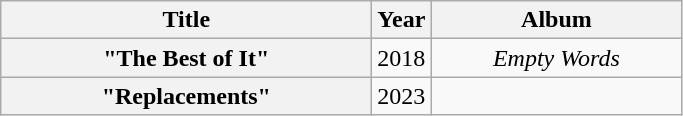<table class="wikitable plainrowheaders" style="text-align:center">
<tr>
<th scope="col" style="width:15em;">Title</th>
<th scope="col">Year</th>
<th scope="col" style="width:10em;">Album</th>
</tr>
<tr>
<th scope="row">"The Best of It"<br></th>
<td>2018</td>
<td><em>Empty Words</em></td>
</tr>
<tr>
<th scope="row">"Replacements"<br></th>
<td>2023</td>
<td></td>
</tr>
</table>
